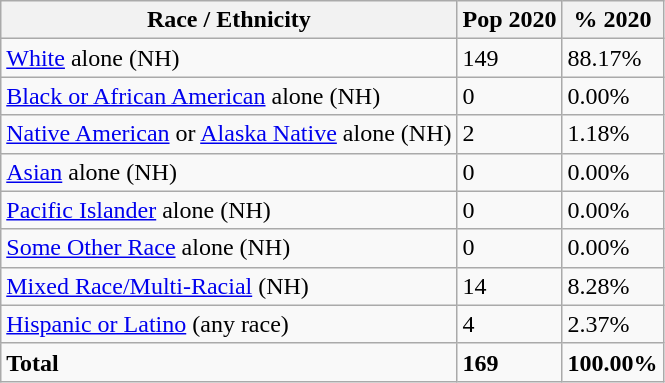<table class="wikitable">
<tr>
<th>Race / Ethnicity</th>
<th>Pop 2020</th>
<th>% 2020</th>
</tr>
<tr>
<td><a href='#'>White</a> alone (NH)</td>
<td>149</td>
<td>88.17%</td>
</tr>
<tr>
<td><a href='#'>Black or African American</a> alone (NH)</td>
<td>0</td>
<td>0.00%</td>
</tr>
<tr>
<td><a href='#'>Native American</a> or <a href='#'>Alaska Native</a> alone (NH)</td>
<td>2</td>
<td>1.18%</td>
</tr>
<tr>
<td><a href='#'>Asian</a> alone (NH)</td>
<td>0</td>
<td>0.00%</td>
</tr>
<tr>
<td><a href='#'>Pacific Islander</a> alone (NH)</td>
<td>0</td>
<td>0.00%</td>
</tr>
<tr>
<td><a href='#'>Some Other Race</a> alone (NH)</td>
<td>0</td>
<td>0.00%</td>
</tr>
<tr>
<td><a href='#'>Mixed Race/Multi-Racial</a> (NH)</td>
<td>14</td>
<td>8.28%</td>
</tr>
<tr>
<td><a href='#'>Hispanic or Latino</a> (any race)</td>
<td>4</td>
<td>2.37%</td>
</tr>
<tr>
<td><strong>Total</strong></td>
<td><strong>169</strong></td>
<td><strong>100.00%</strong></td>
</tr>
</table>
